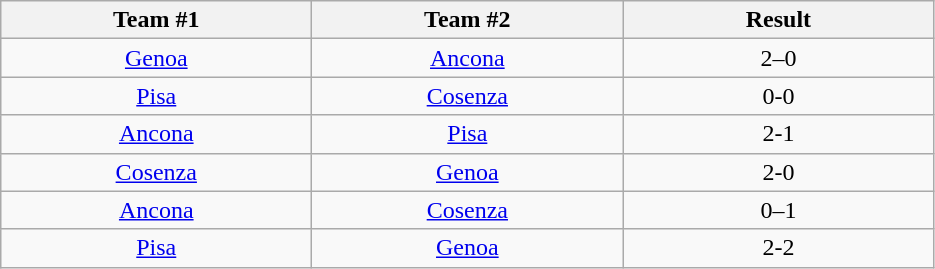<table class="wikitable" style="text-align:center">
<tr>
<th width=200>Team #1</th>
<th width=200>Team #2</th>
<th width=200>Result</th>
</tr>
<tr>
<td><a href='#'>Genoa</a></td>
<td><a href='#'>Ancona</a></td>
<td>2–0</td>
</tr>
<tr>
<td><a href='#'>Pisa</a></td>
<td><a href='#'>Cosenza</a></td>
<td>0-0</td>
</tr>
<tr>
<td><a href='#'>Ancona</a></td>
<td><a href='#'>Pisa</a></td>
<td>2-1</td>
</tr>
<tr>
<td><a href='#'>Cosenza</a></td>
<td><a href='#'>Genoa</a></td>
<td>2-0</td>
</tr>
<tr>
<td><a href='#'>Ancona</a></td>
<td><a href='#'>Cosenza</a></td>
<td>0–1</td>
</tr>
<tr>
<td><a href='#'>Pisa</a></td>
<td><a href='#'>Genoa</a></td>
<td>2-2</td>
</tr>
</table>
